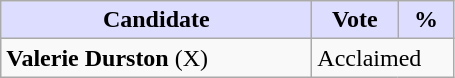<table class="wikitable">
<tr>
<th style="background:#ddf; width:200px;">Candidate</th>
<th style="background:#ddf; width:50px;">Vote</th>
<th style="background:#ddf; width:30px;">%</th>
</tr>
<tr>
<td><strong>Valerie Durston</strong> (X)</td>
<td colspan="2">Acclaimed</td>
</tr>
</table>
